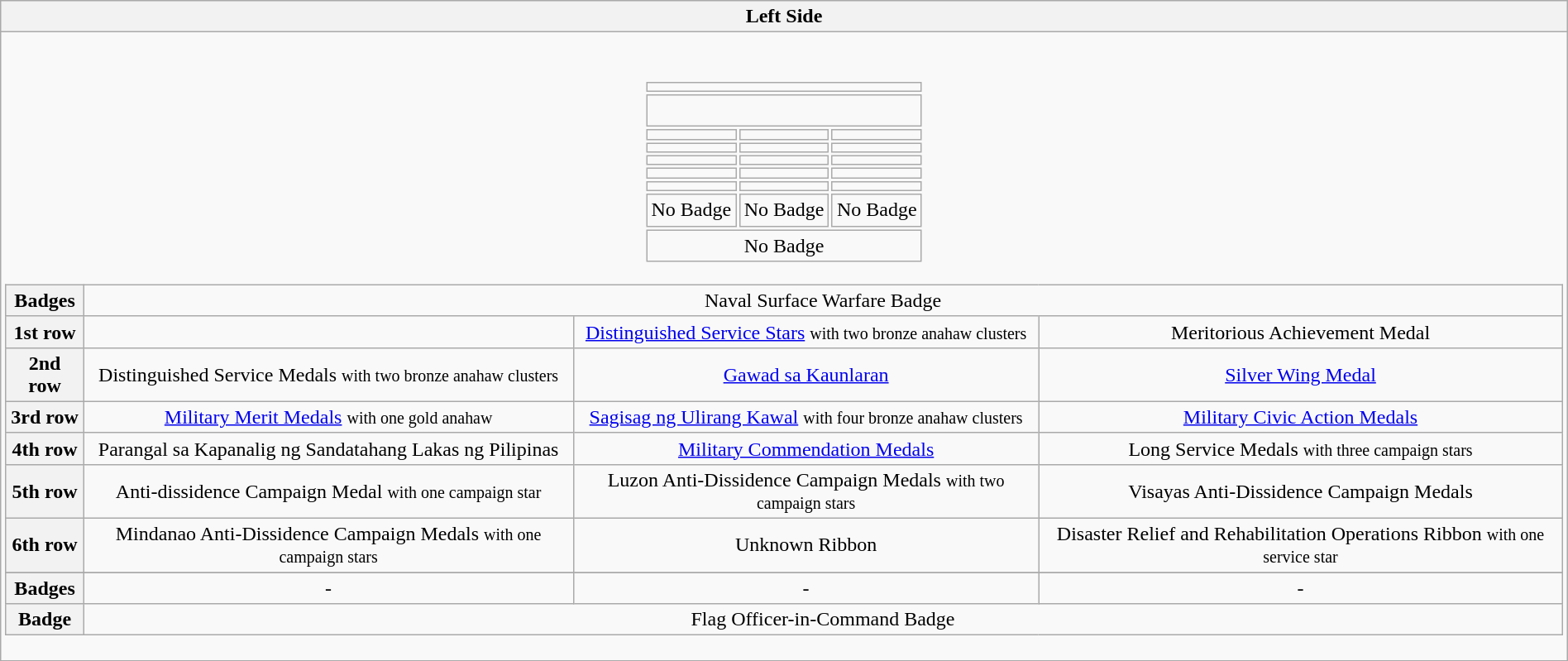<table class="wikitable" style="margin: 1em auto;">
<tr>
<th>Left Side</th>
</tr>
<tr>
<td><br><table style="margin:1em auto; text-align:center;">
<tr>
<td colspan="3"></td>
</tr>
<tr>
<td colspan="3"> </td>
</tr>
<tr>
<td></td>
<td></td>
<td></td>
</tr>
<tr>
<td></td>
<td></td>
<td></td>
</tr>
<tr>
<td></td>
<td></td>
<td></td>
</tr>
<tr>
<td></td>
<td></td>
<td></td>
</tr>
<tr>
<td></td>
<td></td>
<td></td>
</tr>
<tr>
<td>No Badge</td>
<td>No Badge</td>
<td>No Badge</td>
</tr>
<tr>
<td colspan="3">No Badge</td>
</tr>
</table>
<table class="wikitable" style="margin:1em auto; text-align:center;">
<tr>
<th>Badges</th>
<td colspan="5">Naval Surface Warfare Badge</td>
</tr>
<tr>
<th>1st row</th>
<td colspan="2" align="center"></td>
<td colspan="2" align="center"><a href='#'>Distinguished Service Stars</a> <small>with two bronze anahaw clusters</small></td>
<td colspan="2" align="center">Meritorious Achievement Medal</td>
</tr>
<tr>
<th>2nd row</th>
<td colspan="2" align="center">Distinguished Service Medals  <small>with two bronze anahaw clusters</small></td>
<td colspan="2" align="center"><a href='#'>Gawad sa Kaunlaran</a></td>
<td colspan="2" align="center"><a href='#'>Silver Wing Medal</a></td>
</tr>
<tr>
<th>3rd row</th>
<td colspan="2" align="center"><a href='#'>Military Merit Medals</a> <small>with one gold anahaw </small></td>
<td colspan="2" align="center"><a href='#'>Sagisag ng Ulirang Kawal</a> <small>with four bronze anahaw clusters</small></td>
<td colspan="2" align="center"><a href='#'>Military Civic Action Medals</a></td>
</tr>
<tr>
<th>4th row</th>
<td colspan="2" align="center">Parangal sa Kapanalig ng Sandatahang Lakas ng Pilipinas</td>
<td colspan="2" align="center"><a href='#'>Military Commendation Medals</a></td>
<td colspan="2" align="center">Long Service Medals <small>with three campaign stars</small></td>
</tr>
<tr>
<th>5th row</th>
<td colspan="2" align="center">Anti-dissidence Campaign Medal <small>with one campaign star</small></td>
<td colspan="2" align="center">Luzon Anti-Dissidence Campaign Medals <small>with two campaign stars</small></td>
<td colspan="2" align="center">Visayas Anti-Dissidence Campaign Medals</td>
</tr>
<tr>
<th>6th row</th>
<td colspan="2" align="center">Mindanao Anti-Dissidence Campaign Medals <small>with one campaign stars</small></td>
<td colspan="2" align="center">Unknown Ribbon</td>
<td colspan="2" align="center">Disaster Relief and Rehabilitation Operations Ribbon <small>with one service star</small></td>
</tr>
<tr>
</tr>
<tr>
<th>Badges</th>
<td colspan="2" align="center">-</td>
<td colspan="2" align="center">-</td>
<td colspan="2" align="center">-</td>
</tr>
<tr>
<th>Badge</th>
<td colspan="5" align="center">Flag Officer-in-Command Badge</td>
</tr>
</table>
</td>
</tr>
</table>
